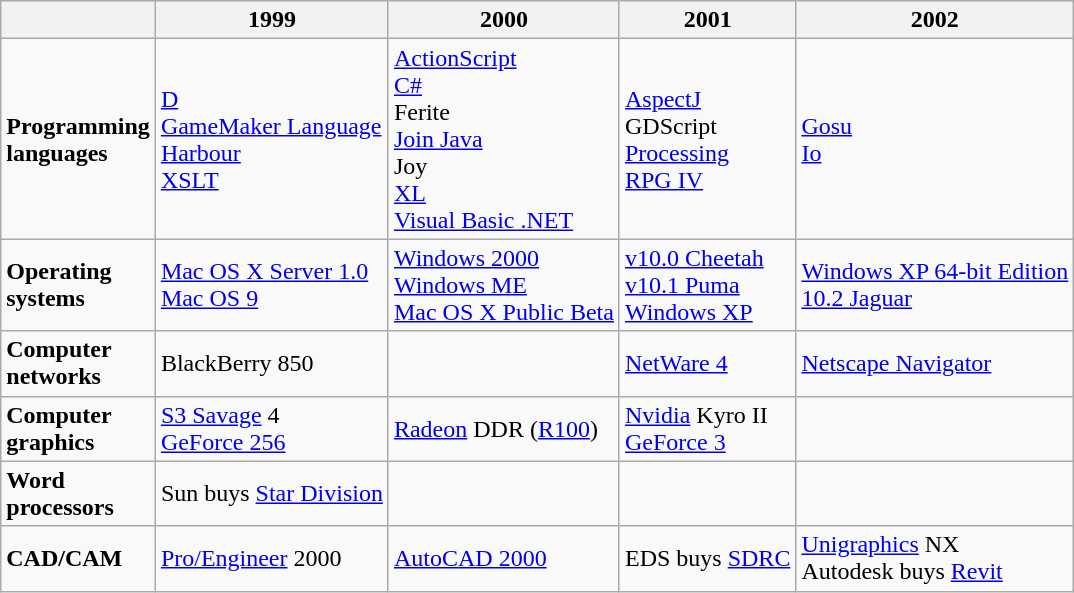<table class="wikitable">
<tr>
<th></th>
<th>1999</th>
<th>2000</th>
<th>2001</th>
<th>2002</th>
</tr>
<tr>
<td><strong>Programming<br>languages</strong></td>
<td><a href='#'>D</a><br><a href='#'>GameMaker Language</a><br><a href='#'>Harbour</a><br><a href='#'>XSLT</a></td>
<td><a href='#'>ActionScript</a><br><a href='#'>C#</a><br>Ferite<br><a href='#'>Join Java</a><br>Joy<br><a href='#'>XL</a><br><a href='#'>Visual Basic .NET</a></td>
<td><a href='#'>AspectJ</a><br>GDScript <br><a href='#'>Processing</a><br><a href='#'>RPG IV</a></td>
<td><a href='#'>Gosu</a><br><a href='#'>Io</a></td>
</tr>
<tr>
<td><strong>Operating<br>systems</strong></td>
<td><a href='#'>Mac OS X Server 1.0</a><br> <a href='#'>Mac OS 9</a></td>
<td><a href='#'>Windows 2000</a><br> <a href='#'>Windows ME</a><br> <a href='#'>Mac OS X Public Beta</a></td>
<td><a href='#'>v10.0 Cheetah</a><br> <a href='#'>v10.1 Puma</a><br> <a href='#'>Windows XP</a></td>
<td><a href='#'>Windows XP 64-bit Edition</a><br><a href='#'>10.2 Jaguar</a></td>
</tr>
<tr>
<td><strong>Computer<br>networks</strong></td>
<td>BlackBerry 850</td>
<td></td>
<td><a href='#'>NetWare 4</a></td>
<td><a href='#'>Netscape Navigator</a></td>
</tr>
<tr>
<td><strong>Computer<br>graphics</strong></td>
<td><a href='#'>S3 Savage</a> 4<br> <a href='#'>GeForce 256</a></td>
<td><a href='#'>Radeon</a> DDR (<a href='#'>R100</a>)</td>
<td><a href='#'>Nvidia</a> Kyro II<br><a href='#'>GeForce 3</a></td>
<td></td>
</tr>
<tr>
<td><strong>Word<br>processors</strong></td>
<td>Sun buys <a href='#'>Star Division</a></td>
<td></td>
<td></td>
<td></td>
</tr>
<tr>
<td><strong>CAD/CAM</strong></td>
<td><a href='#'>Pro/Engineer</a> 2000</td>
<td><a href='#'>AutoCAD 2000</a></td>
<td>EDS buys <a href='#'>SDRC</a></td>
<td><a href='#'>Unigraphics</a> NX<br>Autodesk buys <a href='#'>Revit</a></td>
</tr>
</table>
